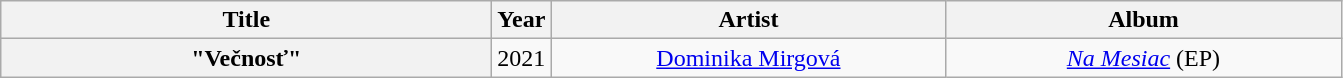<table class="wikitable plainrowheaders sortable" style="text-align:center;">
<tr>
<th scope="col" style="width: 20em;">Title</th>
<th scope="col">Year</th>
<th scope="col" style="width: 16em;">Artist</th>
<th scope="col" style="width: 16em;">Album</th>
</tr>
<tr>
<th scope="row" align="left">"Večnosť"</th>
<td>2021</td>
<td><a href='#'>Dominika Mirgová</a></td>
<td><em><a href='#'>Na Mesiac</a></em> (EP)</td>
</tr>
</table>
